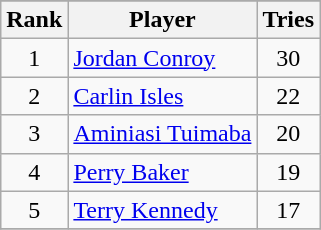<table class="wikitable sortable"  style="text-align:center;">
<tr>
</tr>
<tr>
<th>Rank</th>
<th>Player</th>
<th>Tries</th>
</tr>
<tr>
<td>1</td>
<td align=left> <a href='#'>Jordan Conroy</a></td>
<td>30</td>
</tr>
<tr>
<td>2</td>
<td align=left> <a href='#'>Carlin Isles</a></td>
<td>22</td>
</tr>
<tr>
<td>3</td>
<td align=left> <a href='#'>Aminiasi Tuimaba</a></td>
<td>20</td>
</tr>
<tr>
<td>4</td>
<td align=left> <a href='#'>Perry Baker</a></td>
<td>19</td>
</tr>
<tr>
<td>5</td>
<td align="left"> <a href='#'>Terry Kennedy</a></td>
<td>17</td>
</tr>
<tr>
</tr>
</table>
